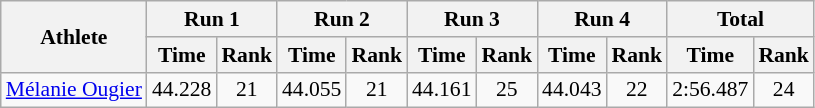<table class="wikitable" border="1" style="font-size:90%">
<tr>
<th rowspan="2">Athlete</th>
<th colspan="2">Run 1</th>
<th colspan="2">Run 2</th>
<th colspan="2">Run 3</th>
<th colspan="2">Run 4</th>
<th colspan="2">Total</th>
</tr>
<tr>
<th>Time</th>
<th>Rank</th>
<th>Time</th>
<th>Rank</th>
<th>Time</th>
<th>Rank</th>
<th>Time</th>
<th>Rank</th>
<th>Time</th>
<th>Rank</th>
</tr>
<tr>
<td><a href='#'>Mélanie Ougier</a></td>
<td align="center">44.228</td>
<td align="center">21</td>
<td align="center">44.055</td>
<td align="center">21</td>
<td align="center">44.161</td>
<td align="center">25</td>
<td align="center">44.043</td>
<td align="center">22</td>
<td align="center">2:56.487</td>
<td align="center">24</td>
</tr>
</table>
